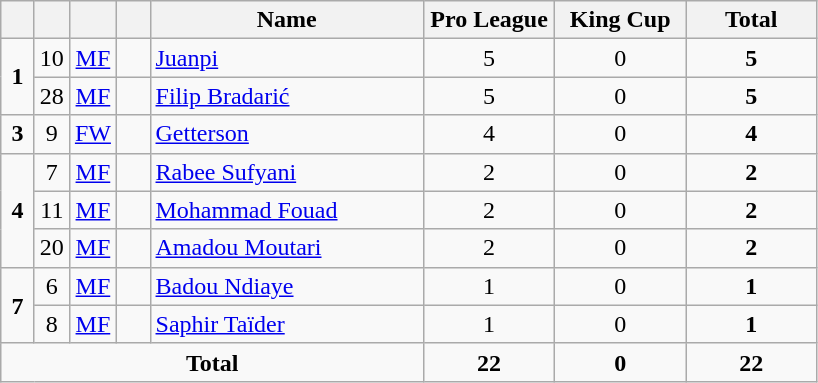<table class="wikitable" style="text-align:center">
<tr>
<th width=15></th>
<th width=15></th>
<th width=15></th>
<th width=15></th>
<th width=175>Name</th>
<th width=80>Pro League</th>
<th width=80>King Cup</th>
<th width=80>Total</th>
</tr>
<tr>
<td rowspan=2><strong>1</strong></td>
<td>10</td>
<td><a href='#'>MF</a></td>
<td></td>
<td align=left><a href='#'>Juanpi</a></td>
<td>5</td>
<td>0</td>
<td><strong>5</strong></td>
</tr>
<tr>
<td>28</td>
<td><a href='#'>MF</a></td>
<td></td>
<td align=left><a href='#'>Filip Bradarić</a></td>
<td>5</td>
<td>0</td>
<td><strong>5</strong></td>
</tr>
<tr>
<td><strong>3</strong></td>
<td>9</td>
<td><a href='#'>FW</a></td>
<td></td>
<td align=left><a href='#'>Getterson</a></td>
<td>4</td>
<td>0</td>
<td><strong>4</strong></td>
</tr>
<tr>
<td rowspan=3><strong>4</strong></td>
<td>7</td>
<td><a href='#'>MF</a></td>
<td></td>
<td align=left><a href='#'>Rabee Sufyani</a></td>
<td>2</td>
<td>0</td>
<td><strong>2</strong></td>
</tr>
<tr>
<td>11</td>
<td><a href='#'>MF</a></td>
<td></td>
<td align=left><a href='#'>Mohammad Fouad</a></td>
<td>2</td>
<td>0</td>
<td><strong>2</strong></td>
</tr>
<tr>
<td>20</td>
<td><a href='#'>MF</a></td>
<td></td>
<td align=left><a href='#'>Amadou Moutari</a></td>
<td>2</td>
<td>0</td>
<td><strong>2</strong></td>
</tr>
<tr>
<td rowspan=2><strong>7</strong></td>
<td>6</td>
<td><a href='#'>MF</a></td>
<td></td>
<td align=left><a href='#'>Badou Ndiaye</a></td>
<td>1</td>
<td>0</td>
<td><strong>1</strong></td>
</tr>
<tr>
<td>8</td>
<td><a href='#'>MF</a></td>
<td></td>
<td align=left><a href='#'>Saphir Taïder</a></td>
<td>1</td>
<td>0</td>
<td><strong>1</strong></td>
</tr>
<tr>
<td colspan=5><strong>Total</strong></td>
<td><strong>22</strong></td>
<td><strong>0</strong></td>
<td><strong>22</strong></td>
</tr>
</table>
